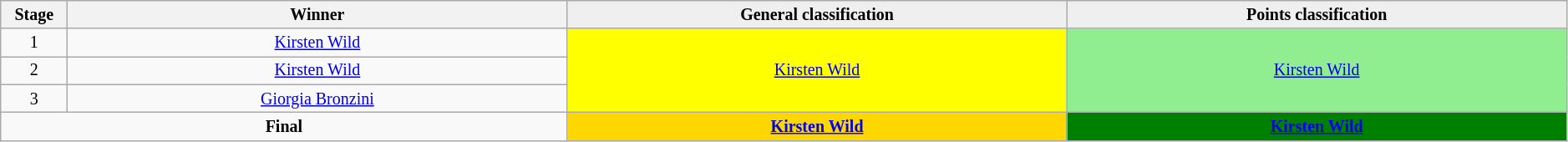<table class="wikitable" style="text-align: center; font-size:smaller;">
<tr>
<th width="1%">Stage</th>
<th width="14%">Winner</th>
<th style="background:#EFEFEF;" width="14%">General classification<br></th>
<th style="background:#EFEFEF;" width="14%">Points classification<br></th>
</tr>
<tr>
<td>1</td>
<td><a href='#'>Kirsten Wild</a></td>
<td style="background-color:yellow" rowspan=3><a href='#'>Kirsten Wild</a></td>
<td style="background:lightgreen" rowspan=3><a href='#'>Kirsten Wild</a></td>
</tr>
<tr>
<td>2</td>
<td><a href='#'>Kirsten Wild</a></td>
</tr>
<tr>
<td>3</td>
<td><a href='#'>Giorgia Bronzini</a></td>
</tr>
<tr>
<td colspan="2"><strong>Final</strong></td>
<th style="background:gold"><a href='#'>Kirsten Wild</a></th>
<th style="background:green"><a href='#'>Kirsten Wild</a></th>
</tr>
</table>
